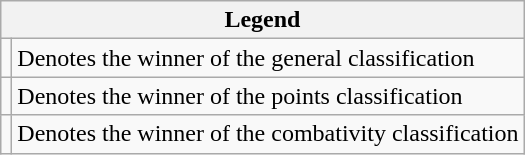<table class="wikitable">
<tr>
<th colspan="2">Legend</th>
</tr>
<tr>
<td></td>
<td>Denotes the winner of the general classification</td>
</tr>
<tr>
<td></td>
<td>Denotes the winner of the points classification</td>
</tr>
<tr>
<td></td>
<td>Denotes the winner of the combativity classification</td>
</tr>
</table>
